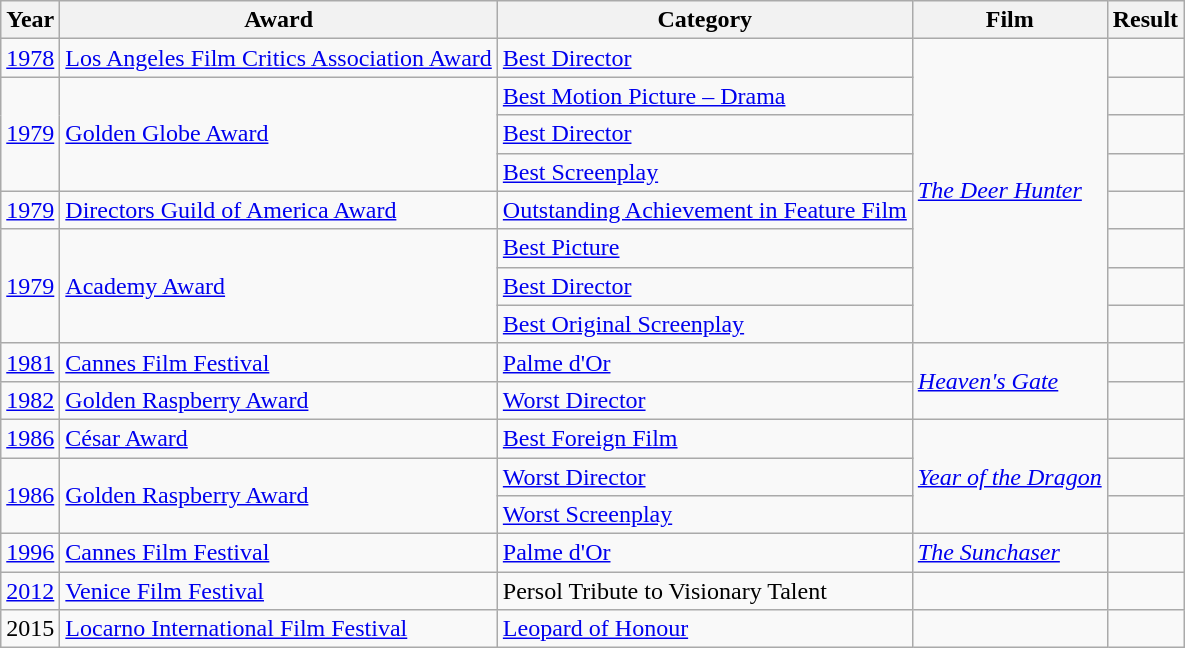<table class="wikitable">
<tr>
<th>Year</th>
<th>Award</th>
<th>Category</th>
<th>Film</th>
<th>Result</th>
</tr>
<tr>
<td><a href='#'>1978</a></td>
<td><a href='#'>Los Angeles Film Critics Association Award</a></td>
<td><a href='#'>Best Director</a></td>
<td rowspan=8><em><a href='#'>The Deer Hunter</a></em></td>
<td></td>
</tr>
<tr>
<td rowspan=3><a href='#'>1979</a></td>
<td rowspan=3><a href='#'>Golden Globe Award</a></td>
<td><a href='#'>Best Motion Picture – Drama</a></td>
<td></td>
</tr>
<tr>
<td><a href='#'>Best Director</a></td>
<td></td>
</tr>
<tr>
<td><a href='#'>Best Screenplay</a></td>
<td></td>
</tr>
<tr>
<td><a href='#'>1979</a></td>
<td><a href='#'>Directors Guild of America Award</a></td>
<td><a href='#'>Outstanding Achievement in Feature Film</a></td>
<td></td>
</tr>
<tr>
<td rowspan=3><a href='#'>1979</a></td>
<td rowspan=3><a href='#'>Academy Award</a></td>
<td><a href='#'>Best Picture</a></td>
<td></td>
</tr>
<tr>
<td><a href='#'>Best Director</a></td>
<td></td>
</tr>
<tr>
<td><a href='#'>Best Original Screenplay</a></td>
<td></td>
</tr>
<tr>
<td><a href='#'>1981</a></td>
<td><a href='#'>Cannes Film Festival</a></td>
<td><a href='#'>Palme d'Or</a></td>
<td rowspan=2><em><a href='#'>Heaven's Gate</a></em></td>
<td></td>
</tr>
<tr>
<td><a href='#'>1982</a></td>
<td><a href='#'>Golden Raspberry Award</a></td>
<td><a href='#'>Worst Director</a></td>
<td></td>
</tr>
<tr>
<td><a href='#'>1986</a></td>
<td><a href='#'>César Award</a></td>
<td><a href='#'>Best Foreign Film</a></td>
<td rowspan=3><em><a href='#'>Year of the Dragon</a></em></td>
<td></td>
</tr>
<tr>
<td rowspan=2><a href='#'>1986</a></td>
<td rowspan=2><a href='#'>Golden Raspberry Award</a></td>
<td><a href='#'>Worst Director</a></td>
<td></td>
</tr>
<tr>
<td><a href='#'>Worst Screenplay</a></td>
<td></td>
</tr>
<tr>
<td><a href='#'>1996</a></td>
<td><a href='#'>Cannes Film Festival</a></td>
<td><a href='#'>Palme d'Or</a></td>
<td><em><a href='#'>The Sunchaser</a></em></td>
<td></td>
</tr>
<tr>
<td><a href='#'>2012</a></td>
<td><a href='#'>Venice Film Festival</a></td>
<td>Persol Tribute to Visionary Talent</td>
<td></td>
<td></td>
</tr>
<tr>
<td>2015</td>
<td><a href='#'>Locarno International Film Festival</a></td>
<td><a href='#'>Leopard of Honour</a></td>
<td></td>
<td></td>
</tr>
</table>
